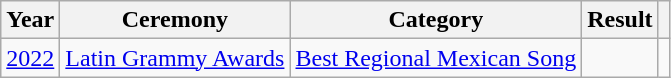<table class="wikitable sortable plainrowheaders">
<tr>
<th scope="col">Year</th>
<th scope="col">Ceremony</th>
<th scope="col">Category</th>
<th scope="col">Result</th>
<th scope="col" class="unsortable"></th>
</tr>
<tr>
<td align="center"><a href='#'>2022</a></td>
<td><a href='#'>Latin Grammy Awards</a></td>
<td><a href='#'>Best Regional Mexican Song</a></td>
<td></td>
<td align="center"></td>
</tr>
</table>
